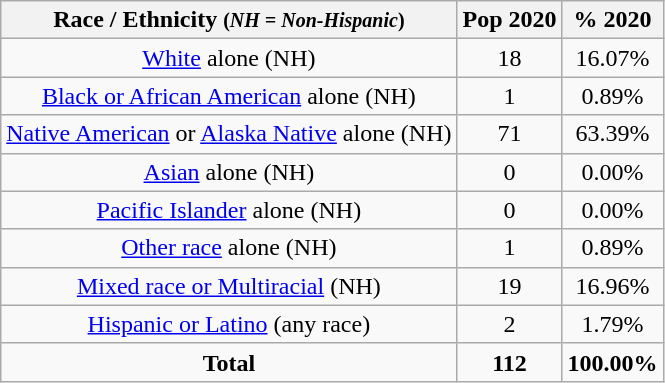<table class="wikitable" style="text-align:center;">
<tr>
<th>Race / Ethnicity <small>(<em>NH = Non-Hispanic</em>)</small></th>
<th>Pop 2020</th>
<th>% 2020</th>
</tr>
<tr>
<td><a href='#'>White</a> alone (NH)</td>
<td>18</td>
<td>16.07%</td>
</tr>
<tr>
<td><a href='#'>Black or African American</a> alone (NH)</td>
<td>1</td>
<td>0.89%</td>
</tr>
<tr>
<td><a href='#'>Native American</a> or <a href='#'>Alaska Native</a> alone (NH)</td>
<td>71</td>
<td>63.39%</td>
</tr>
<tr>
<td><a href='#'>Asian</a> alone (NH)</td>
<td>0</td>
<td>0.00%</td>
</tr>
<tr>
<td><a href='#'>Pacific Islander</a> alone (NH)</td>
<td>0</td>
<td>0.00%</td>
</tr>
<tr>
<td><a href='#'>Other race</a> alone (NH)</td>
<td>1</td>
<td>0.89%</td>
</tr>
<tr>
<td><a href='#'>Mixed race or Multiracial</a> (NH)</td>
<td>19</td>
<td>16.96%</td>
</tr>
<tr>
<td><a href='#'>Hispanic or Latino</a> (any race)</td>
<td>2</td>
<td>1.79%</td>
</tr>
<tr>
<td><strong>Total</strong></td>
<td><strong>112</strong></td>
<td><strong>100.00%</strong></td>
</tr>
</table>
